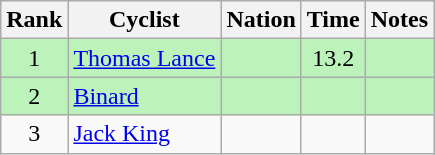<table class="wikitable sortable" style="text-align:center">
<tr>
<th>Rank</th>
<th>Cyclist</th>
<th>Nation</th>
<th>Time</th>
<th>Notes</th>
</tr>
<tr bgcolor=bbf3bb>
<td>1</td>
<td align=left><a href='#'>Thomas Lance</a></td>
<td align=left></td>
<td>13.2</td>
<td></td>
</tr>
<tr bgcolor=bbf3bb>
<td>2</td>
<td align=left><a href='#'>Binard</a></td>
<td align=left></td>
<td></td>
<td></td>
</tr>
<tr>
<td>3</td>
<td align=left><a href='#'>Jack King</a></td>
<td align=left></td>
<td></td>
<td></td>
</tr>
</table>
